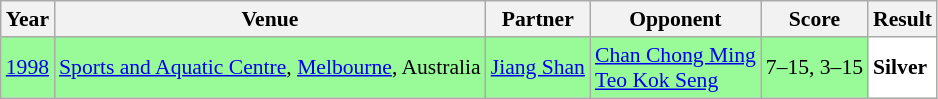<table class="sortable wikitable" style="font-size: 90%;">
<tr>
<th>Year</th>
<th>Venue</th>
<th>Partner</th>
<th>Opponent</th>
<th>Score</th>
<th>Result</th>
</tr>
<tr style="background:#98FB98">
<td align="center"><a href='#'>1998</a></td>
<td align="left"><a href='#'>Sports and Aquatic Centre</a>, <a href='#'>Melbourne</a>, Australia</td>
<td align="left"> <a href='#'>Jiang Shan</a></td>
<td align="left"> <a href='#'>Chan Chong Ming</a><br> <a href='#'>Teo Kok Seng</a></td>
<td align="left">7–15, 3–15</td>
<td style="text-align:left; background:white"> <strong>Silver</strong></td>
</tr>
</table>
